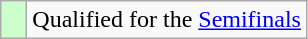<table class="wikitable" style="text-align: left;">
<tr>
<td width=10px bgcolor=#ccffcc></td>
<td>Qualified for the <a href='#'>Semifinals</a></td>
</tr>
</table>
